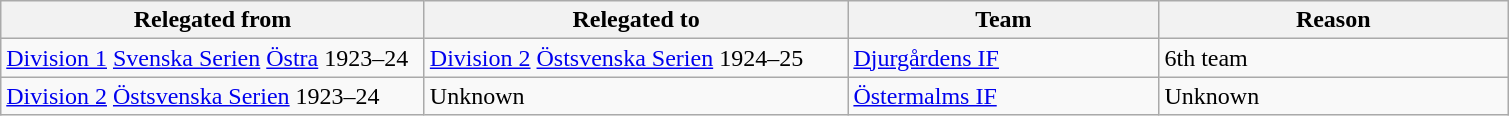<table class="wikitable" style="text-align: left;">
<tr>
<th style="width: 275px;">Relegated from</th>
<th style="width: 275px;">Relegated to</th>
<th style="width: 200px;">Team</th>
<th style="width: 225px;">Reason</th>
</tr>
<tr>
<td><a href='#'>Division 1</a> <a href='#'>Svenska Serien</a> <a href='#'>Östra</a> 1923–24</td>
<td><a href='#'>Division 2</a> <a href='#'>Östsvenska Serien</a> 1924–25</td>
<td><a href='#'>Djurgårdens IF</a></td>
<td>6th team</td>
</tr>
<tr>
<td><a href='#'>Division 2</a> <a href='#'>Östsvenska Serien</a> 1923–24</td>
<td>Unknown</td>
<td><a href='#'>Östermalms IF</a></td>
<td>Unknown</td>
</tr>
</table>
